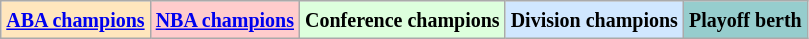<table class="wikitable">
<tr>
<td style="background:#FFE6BD;"><small><strong><a href='#'>ABA champions</a></strong> </small></td>
<td style="background:#fcc;"><small><strong><a href='#'>NBA champions</a></strong> </small></td>
<td style="background:#DDFFDD;"><small><strong>Conference champions</strong></small></td>
<td style="background:#D0E7FF;"><small><strong>Division champions</strong></small></td>
<td style="background:#96CDCD;"><small><strong>Playoff berth</strong></small></td>
</tr>
</table>
